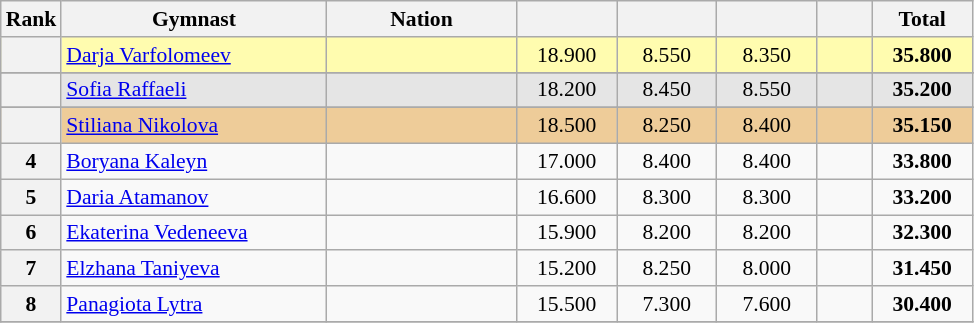<table class="wikitable sortable" style="text-align:center; font-size:90%">
<tr>
<th scope="col" style="width:20px;">Rank</th>
<th ! scope="col" style="width:170px;">Gymnast</th>
<th ! scope="col" style="width:120px;">Nation</th>
<th ! scope="col" style="width:60px;"></th>
<th ! scope="col" style="width:60px;"></th>
<th ! scope="col" style="width:60px;"></th>
<th ! scope="col" style="width:30px;"></th>
<th ! scope="col" style="width:60px;">Total</th>
</tr>
<tr bgcolor=fffcaf>
<th scope=row></th>
<td align=left><a href='#'>Darja Varfolomeev</a></td>
<td align=left></td>
<td>18.900</td>
<td>8.550</td>
<td>8.350</td>
<td></td>
<td><strong>35.800</strong></td>
</tr>
<tr>
</tr>
<tr bgcolor=e5e5e5>
<th scope=row></th>
<td align=left><a href='#'>Sofia Raffaeli</a></td>
<td align=left></td>
<td>18.200</td>
<td>8.450</td>
<td>8.550</td>
<td></td>
<td><strong>35.200</strong></td>
</tr>
<tr>
</tr>
<tr bgcolor=eecc99>
<th scope=row></th>
<td align=left><a href='#'>Stiliana Nikolova</a></td>
<td align=left></td>
<td>18.500</td>
<td>8.250</td>
<td>8.400</td>
<td></td>
<td><strong>35.150</strong></td>
</tr>
<tr>
<th scope=row>4</th>
<td align=left><a href='#'>Boryana Kaleyn</a></td>
<td align=left></td>
<td>17.000</td>
<td>8.400</td>
<td>8.400</td>
<td></td>
<td><strong>33.800</strong></td>
</tr>
<tr>
<th scope=row>5</th>
<td align=left><a href='#'>Daria Atamanov</a></td>
<td align=left></td>
<td>16.600</td>
<td>8.300</td>
<td>8.300</td>
<td></td>
<td><strong>33.200</strong></td>
</tr>
<tr>
<th scope=row>6</th>
<td align=left><a href='#'>Ekaterina Vedeneeva</a></td>
<td align=left></td>
<td>15.900</td>
<td>8.200</td>
<td>8.200</td>
<td></td>
<td><strong>32.300</strong></td>
</tr>
<tr>
<th scope=row>7</th>
<td align=left><a href='#'>Elzhana Taniyeva</a></td>
<td align=left></td>
<td>15.200</td>
<td>8.250</td>
<td>8.000</td>
<td></td>
<td><strong>31.450</strong></td>
</tr>
<tr>
<th scope=row>8</th>
<td align=left><a href='#'>Panagiota Lytra</a></td>
<td align=left></td>
<td>15.500</td>
<td>7.300</td>
<td>7.600</td>
<td></td>
<td><strong>30.400</strong></td>
</tr>
<tr>
</tr>
</table>
